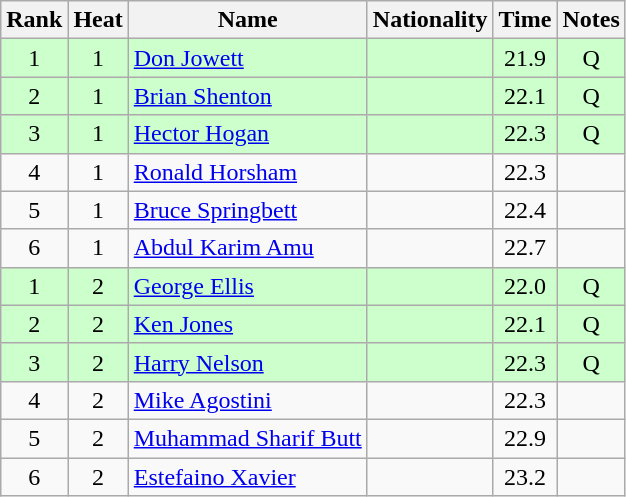<table class="wikitable sortable" style="text-align:center">
<tr>
<th>Rank</th>
<th>Heat</th>
<th>Name</th>
<th>Nationality</th>
<th>Time</th>
<th>Notes</th>
</tr>
<tr bgcolor=ccffcc>
<td>1</td>
<td>1</td>
<td align=left><a href='#'>Don Jowett</a></td>
<td align=left></td>
<td>21.9</td>
<td>Q</td>
</tr>
<tr bgcolor=ccffcc>
<td>2</td>
<td>1</td>
<td align=left><a href='#'>Brian Shenton</a></td>
<td align=left></td>
<td>22.1</td>
<td>Q</td>
</tr>
<tr bgcolor=ccffcc>
<td>3</td>
<td>1</td>
<td align=left><a href='#'>Hector Hogan</a></td>
<td align=left></td>
<td>22.3</td>
<td>Q</td>
</tr>
<tr>
<td>4</td>
<td>1</td>
<td align=left><a href='#'>Ronald Horsham</a></td>
<td align=left></td>
<td>22.3</td>
<td></td>
</tr>
<tr>
<td>5</td>
<td>1</td>
<td align=left><a href='#'>Bruce Springbett</a></td>
<td align=left></td>
<td>22.4</td>
<td></td>
</tr>
<tr>
<td>6</td>
<td>1</td>
<td align=left><a href='#'>Abdul Karim Amu</a></td>
<td align=left></td>
<td>22.7</td>
<td></td>
</tr>
<tr bgcolor=ccffcc>
<td>1</td>
<td>2</td>
<td align=left><a href='#'>George Ellis</a></td>
<td align=left></td>
<td>22.0</td>
<td>Q</td>
</tr>
<tr bgcolor=ccffcc>
<td>2</td>
<td>2</td>
<td align=left><a href='#'>Ken Jones</a></td>
<td align=left></td>
<td>22.1</td>
<td>Q</td>
</tr>
<tr bgcolor=ccffcc>
<td>3</td>
<td>2</td>
<td align=left><a href='#'>Harry Nelson</a></td>
<td align=left></td>
<td>22.3</td>
<td>Q</td>
</tr>
<tr>
<td>4</td>
<td>2</td>
<td align=left><a href='#'>Mike Agostini</a></td>
<td align=left></td>
<td>22.3</td>
<td></td>
</tr>
<tr>
<td>5</td>
<td>2</td>
<td align=left><a href='#'>Muhammad Sharif Butt</a></td>
<td align=left></td>
<td>22.9</td>
<td></td>
</tr>
<tr>
<td>6</td>
<td>2</td>
<td align=left><a href='#'>Estefaino Xavier</a></td>
<td align=left></td>
<td>23.2</td>
<td></td>
</tr>
</table>
